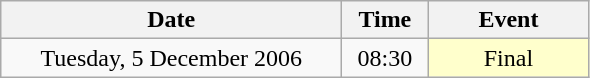<table class = "wikitable" style="text-align:center;">
<tr>
<th width=220>Date</th>
<th width=50>Time</th>
<th width=100>Event</th>
</tr>
<tr>
<td>Tuesday, 5 December 2006</td>
<td>08:30</td>
<td bgcolor=ffffcc>Final</td>
</tr>
</table>
